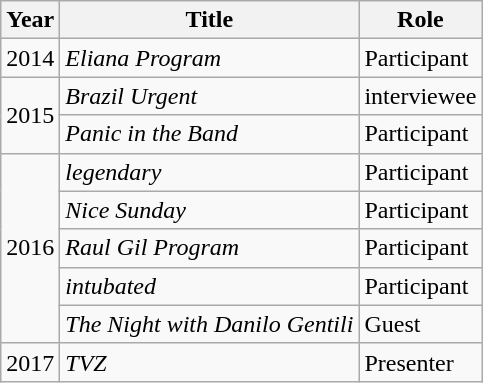<table class="wikitable">
<tr>
<th>Year</th>
<th>Title</th>
<th>Role</th>
</tr>
<tr>
<td>2014</td>
<td><em>Eliana Program</em></td>
<td>Participant</td>
</tr>
<tr>
<td rowspan="2">2015</td>
<td><em>Brazil Urgent</em></td>
<td>interviewee</td>
</tr>
<tr>
<td><em>Panic in the Band</em></td>
<td>Participant</td>
</tr>
<tr>
<td rowspan="5">2016</td>
<td><em>legendary</em></td>
<td>Participant</td>
</tr>
<tr>
<td><em>Nice Sunday</em></td>
<td>Participant</td>
</tr>
<tr>
<td><em>Raul Gil Program</em></td>
<td>Participant</td>
</tr>
<tr>
<td><em>intubated</em></td>
<td>Participant</td>
</tr>
<tr>
<td><em>The Night with Danilo Gentili</em></td>
<td>Guest</td>
</tr>
<tr>
<td>2017</td>
<td><em>TVZ</em></td>
<td>Presenter</td>
</tr>
</table>
